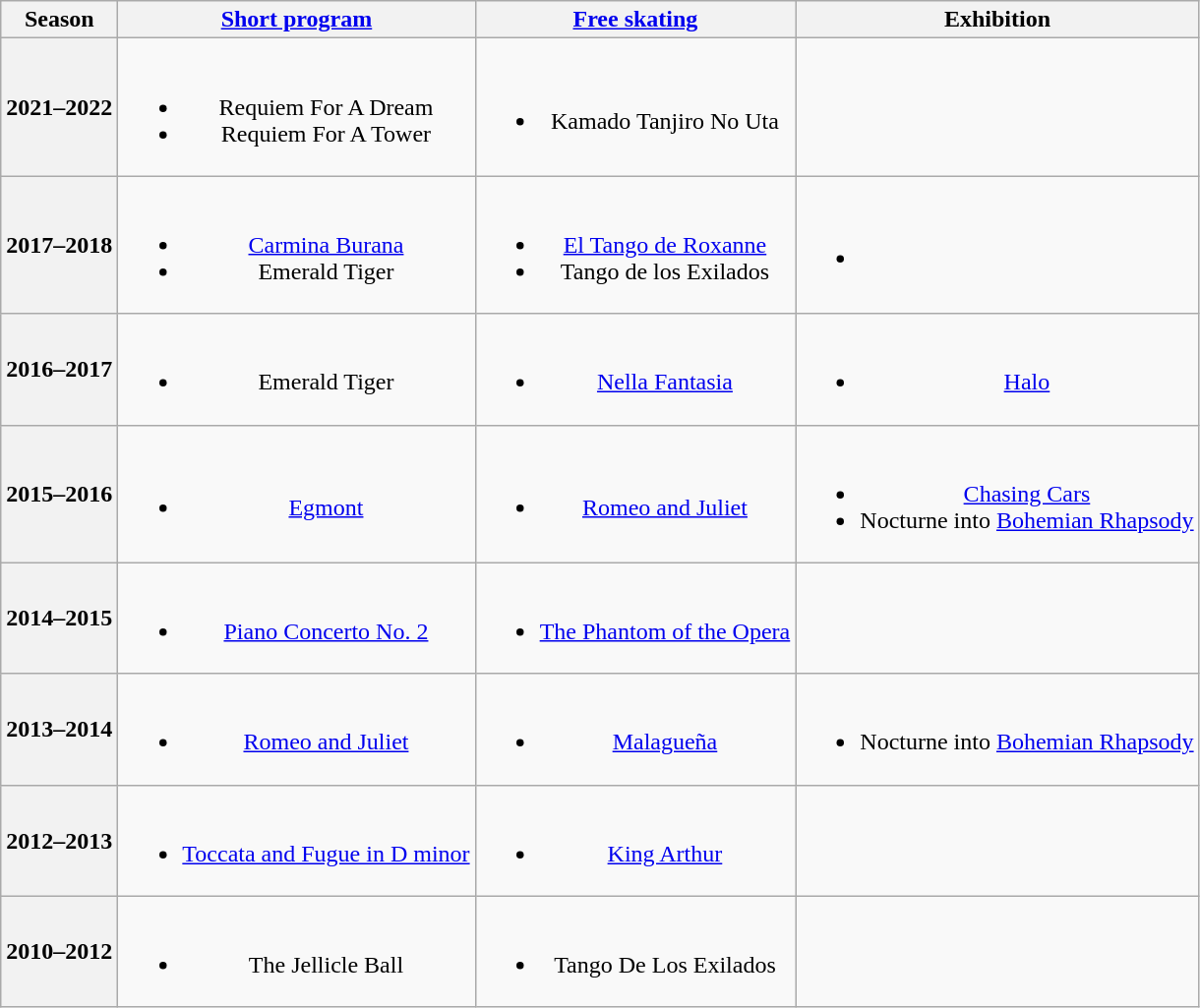<table class="wikitable" style="text-align:center">
<tr>
<th>Season</th>
<th><a href='#'>Short program</a></th>
<th><a href='#'>Free skating</a></th>
<th>Exhibition</th>
</tr>
<tr>
<th>2021–2022 <br></th>
<td><br><ul><li>Requiem For A Dream<br> </li><li>Requiem For A Tower <br> </li></ul></td>
<td><br><ul><li>Kamado Tanjiro No Uta <br> </li></ul></td>
<td></td>
</tr>
<tr>
<th>2017–2018 <br></th>
<td><br><ul><li><a href='#'>Carmina Burana</a> <br> </li><li>Emerald Tiger <br> </li></ul></td>
<td><br><ul><li><a href='#'>El Tango de Roxanne</a> <br> </li><li>Tango de los Exilados <br> </li></ul></td>
<td><br><ul><li></li></ul></td>
</tr>
<tr>
<th>2016–2017 <br></th>
<td><br><ul><li>Emerald Tiger <br> </li></ul></td>
<td><br><ul><li><a href='#'>Nella Fantasia</a> <br> </li></ul></td>
<td><br><ul><li><a href='#'>Halo</a> <br> </li></ul></td>
</tr>
<tr>
<th>2015–2016 <br></th>
<td><br><ul><li><a href='#'>Egmont</a> <br> </li></ul></td>
<td><br><ul><li><a href='#'>Romeo and Juliet</a> <br> </li></ul></td>
<td><br><ul><li><a href='#'>Chasing Cars</a> <br> </li><li>Nocturne into <a href='#'>Bohemian Rhapsody</a> <br></li></ul></td>
</tr>
<tr>
<th>2014–2015 <br></th>
<td><br><ul><li><a href='#'>Piano Concerto No. 2</a> <br></li></ul></td>
<td><br><ul><li><a href='#'>The Phantom of the Opera</a> <br></li></ul></td>
<td></td>
</tr>
<tr>
<th>2013–2014 <br></th>
<td><br><ul><li><a href='#'>Romeo and Juliet</a> <br></li></ul></td>
<td><br><ul><li><a href='#'>Malagueña</a> <br></li></ul></td>
<td><br><ul><li>Nocturne into <a href='#'>Bohemian Rhapsody</a> <br></li></ul></td>
</tr>
<tr>
<th>2012–2013 <br></th>
<td><br><ul><li><a href='#'>Toccata and Fugue in D minor</a> <br></li></ul></td>
<td><br><ul><li><a href='#'>King Arthur</a> <br></li></ul></td>
<td></td>
</tr>
<tr>
<th>2010–2012 <br></th>
<td><br><ul><li>The Jellicle Ball <br></li></ul></td>
<td><br><ul><li>Tango De Los Exilados <br></li></ul></td>
<td></td>
</tr>
</table>
